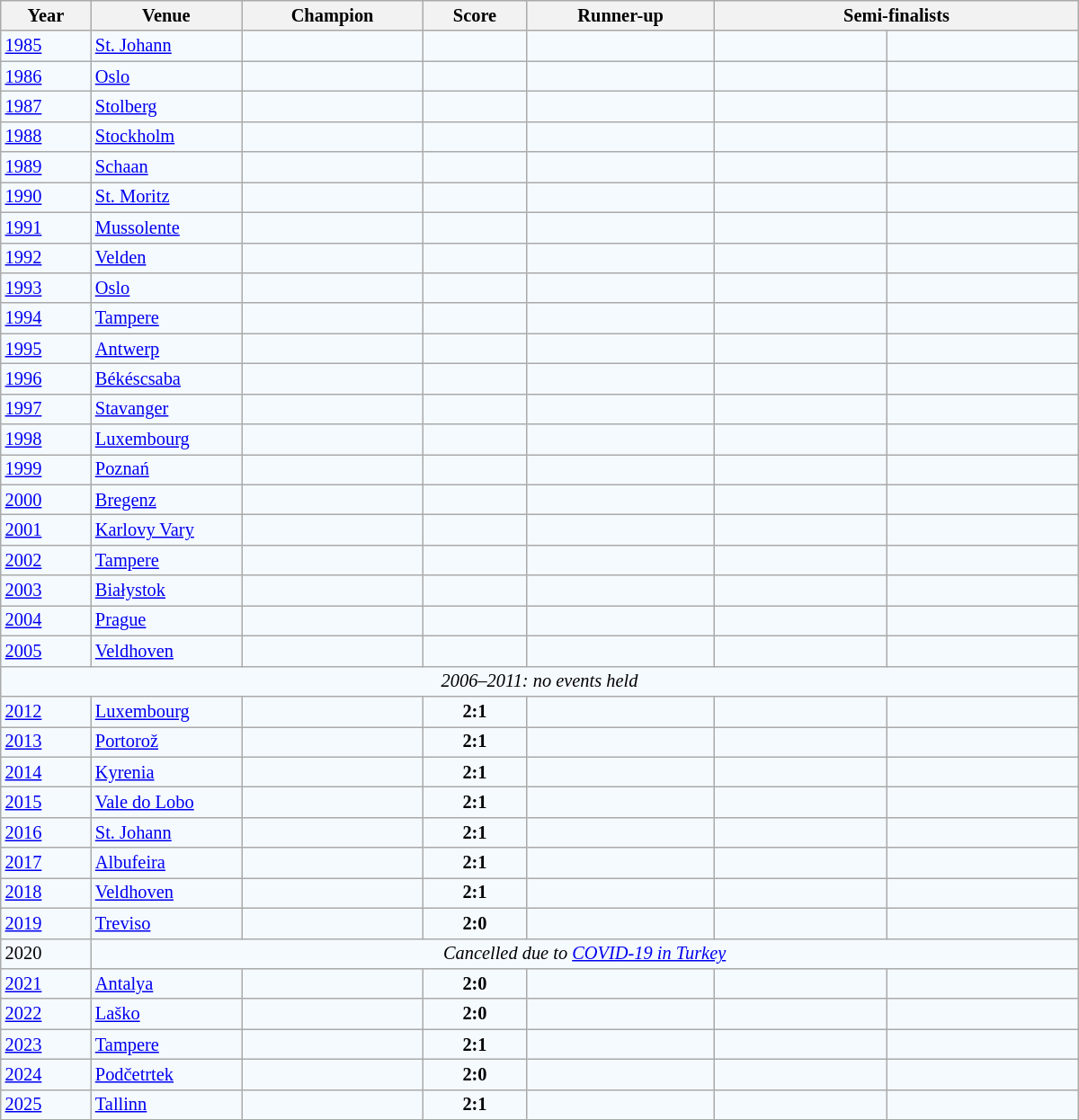<table class="wikitable sortable" style="background-color:#F5FAFF; font-size:85%; width:800px">
<tr>
<th>Year</th>
<th style="width:14%">Venue</th>
<th>Champion</th>
<th>Score</th>
<th>Runner-up</th>
<th colspan="2">Semi-finalists</th>
</tr>
<tr>
<td><a href='#'>1985</a></td>
<td align="left"> <a href='#'>St. Johann</a></td>
<td></td>
<td></td>
<td></td>
<td style="width:16%"></td>
<td></td>
</tr>
<tr>
<td><a href='#'>1986</a></td>
<td align="left"> <a href='#'>Oslo</a></td>
<td></td>
<td></td>
<td></td>
<td></td>
<td></td>
</tr>
<tr>
<td><a href='#'>1987</a></td>
<td align="left"> <a href='#'>Stolberg</a></td>
<td></td>
<td></td>
<td></td>
<td></td>
<td></td>
</tr>
<tr>
<td><a href='#'>1988</a></td>
<td align="left"> <a href='#'>Stockholm</a></td>
<td></td>
<td></td>
<td></td>
<td></td>
<td></td>
</tr>
<tr>
<td><a href='#'>1989</a></td>
<td align="left"> <a href='#'>Schaan</a></td>
<td></td>
<td></td>
<td></td>
<td></td>
<td></td>
</tr>
<tr>
<td><a href='#'>1990</a></td>
<td align="left"> <a href='#'>St. Moritz</a></td>
<td></td>
<td></td>
<td></td>
<td></td>
<td></td>
</tr>
<tr>
<td><a href='#'>1991</a></td>
<td align="left"> <a href='#'>Mussolente</a></td>
<td></td>
<td></td>
<td></td>
<td></td>
<td></td>
</tr>
<tr>
<td><a href='#'>1992</a></td>
<td align="left"> <a href='#'>Velden</a></td>
<td></td>
<td></td>
<td></td>
<td></td>
<td></td>
</tr>
<tr>
<td><a href='#'>1993</a></td>
<td align="left"> <a href='#'>Oslo</a></td>
<td></td>
<td></td>
<td></td>
<td></td>
<td></td>
</tr>
<tr>
<td><a href='#'>1994</a></td>
<td align="left"> <a href='#'>Tampere</a></td>
<td></td>
<td></td>
<td></td>
<td></td>
<td></td>
</tr>
<tr>
<td><a href='#'>1995</a></td>
<td align="left"> <a href='#'>Antwerp</a></td>
<td></td>
<td></td>
<td></td>
<td></td>
<td></td>
</tr>
<tr>
<td><a href='#'>1996</a></td>
<td align="left"> <a href='#'>Békéscsaba</a></td>
<td></td>
<td></td>
<td></td>
<td></td>
<td></td>
</tr>
<tr>
<td><a href='#'>1997</a></td>
<td align="left"> <a href='#'>Stavanger</a></td>
<td></td>
<td></td>
<td></td>
<td></td>
<td></td>
</tr>
<tr>
<td><a href='#'>1998</a></td>
<td align="left"> <a href='#'>Luxembourg</a></td>
<td></td>
<td></td>
<td></td>
<td></td>
<td></td>
</tr>
<tr>
<td><a href='#'>1999</a></td>
<td align="left"> <a href='#'>Poznań</a></td>
<td></td>
<td></td>
<td></td>
<td></td>
<td></td>
</tr>
<tr>
<td><a href='#'>2000</a></td>
<td align="left"> <a href='#'>Bregenz</a></td>
<td></td>
<td></td>
<td></td>
<td></td>
<td></td>
</tr>
<tr>
<td><a href='#'>2001</a></td>
<td align="left"> <a href='#'>Karlovy Vary</a></td>
<td></td>
<td></td>
<td></td>
<td></td>
<td></td>
</tr>
<tr>
<td><a href='#'>2002</a></td>
<td align="left"> <a href='#'>Tampere</a></td>
<td></td>
<td></td>
<td></td>
<td></td>
<td></td>
</tr>
<tr>
<td><a href='#'>2003</a></td>
<td align="left"> <a href='#'>Białystok</a></td>
<td></td>
<td></td>
<td></td>
<td></td>
<td></td>
</tr>
<tr>
<td><a href='#'>2004</a></td>
<td align="left"> <a href='#'>Prague</a></td>
<td></td>
<td></td>
<td></td>
<td></td>
<td></td>
</tr>
<tr>
<td><a href='#'>2005</a></td>
<td align="left"> <a href='#'>Veldhoven</a></td>
<td></td>
<td></td>
<td></td>
<td></td>
<td></td>
</tr>
<tr>
<td colspan="9" align="center"><em>2006–2011: no events held</em></td>
</tr>
<tr>
<td><a href='#'>2012</a></td>
<td align="left"> <a href='#'>Luxembourg</a></td>
<td></td>
<td align="center"><strong>2:1</strong></td>
<td></td>
<td></td>
<td></td>
</tr>
<tr>
<td><a href='#'>2013</a></td>
<td align="left"> <a href='#'>Portorož</a></td>
<td></td>
<td align="center"><strong>2:1</strong></td>
<td></td>
<td></td>
<td></td>
</tr>
<tr>
<td><a href='#'>2014</a></td>
<td align="left"> <a href='#'>Kyrenia</a></td>
<td></td>
<td align="center"><strong>2:1</strong></td>
<td></td>
<td></td>
<td></td>
</tr>
<tr>
<td><a href='#'>2015</a></td>
<td align="left"> <a href='#'>Vale do Lobo</a></td>
<td></td>
<td align="center"><strong>2:1</strong></td>
<td></td>
<td></td>
<td></td>
</tr>
<tr>
<td><a href='#'>2016</a></td>
<td align="left"> <a href='#'>St. Johann</a></td>
<td></td>
<td align="center"><strong>2:1</strong></td>
<td></td>
<td></td>
<td></td>
</tr>
<tr>
<td><a href='#'>2017</a></td>
<td align="left"> <a href='#'>Albufeira</a></td>
<td></td>
<td align="center"><strong>2:1</strong></td>
<td></td>
<td></td>
<td></td>
</tr>
<tr>
<td><a href='#'>2018</a></td>
<td align="left"> <a href='#'>Veldhoven</a></td>
<td></td>
<td align="center"><strong>2:1</strong></td>
<td></td>
<td></td>
<td></td>
</tr>
<tr>
<td><a href='#'>2019</a></td>
<td align="left"> <a href='#'>Treviso</a></td>
<td></td>
<td align="center"><strong>2:0</strong></td>
<td></td>
<td></td>
<td></td>
</tr>
<tr>
<td>2020</td>
<td colspan=9 align="center"><em>Cancelled due to <a href='#'>COVID-19 in Turkey</a></em></td>
</tr>
<tr>
<td><a href='#'>2021</a></td>
<td> <a href='#'>Antalya</a></td>
<td></td>
<td align="center"><strong>2:0</strong></td>
<td></td>
<td></td>
<td></td>
</tr>
<tr>
<td><a href='#'>2022</a></td>
<td> <a href='#'>Laško</a></td>
<td></td>
<td align="center"><strong>2:0</strong></td>
<td></td>
<td></td>
<td></td>
</tr>
<tr>
<td><a href='#'>2023</a></td>
<td> <a href='#'>Tampere</a></td>
<td></td>
<td align="center"><strong>2:1</strong></td>
<td></td>
<td></td>
<td></td>
</tr>
<tr>
<td><a href='#'>2024</a></td>
<td> <a href='#'>Podčetrtek</a></td>
<td></td>
<td align="center"><strong>2:0</strong></td>
<td></td>
<td></td>
<td></td>
</tr>
<tr>
<td><a href='#'>2025</a></td>
<td> <a href='#'>Tallinn</a></td>
<td></td>
<td align="center"><strong>2:1</strong></td>
<td></td>
<td></td>
<td></td>
</tr>
</table>
